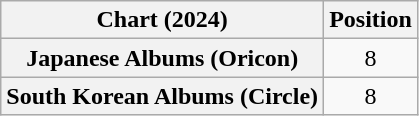<table class="wikitable sortable plainrowheaders" style="text-align:center">
<tr>
<th scope="col">Chart (2024)</th>
<th scope="col">Position</th>
</tr>
<tr>
<th scope="row">Japanese Albums (Oricon)</th>
<td>8</td>
</tr>
<tr>
<th scope="row">South Korean Albums (Circle)</th>
<td>8</td>
</tr>
</table>
